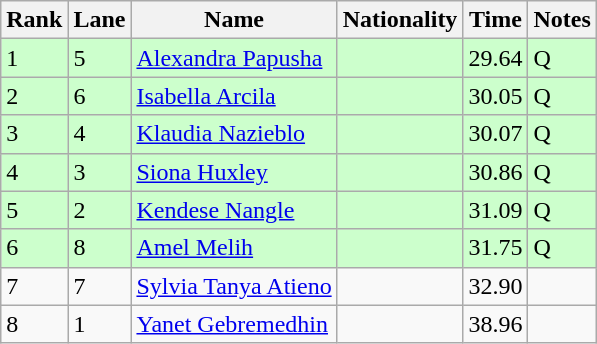<table class="wikitable">
<tr>
<th>Rank</th>
<th>Lane</th>
<th>Name</th>
<th>Nationality</th>
<th>Time</th>
<th>Notes</th>
</tr>
<tr bgcolor=ccffcc>
<td>1</td>
<td>5</td>
<td><a href='#'>Alexandra Papusha</a></td>
<td></td>
<td>29.64</td>
<td>Q</td>
</tr>
<tr bgcolor=ccffcc>
<td>2</td>
<td>6</td>
<td><a href='#'>Isabella Arcila</a></td>
<td></td>
<td>30.05</td>
<td>Q</td>
</tr>
<tr bgcolor=ccffcc>
<td>3</td>
<td>4</td>
<td><a href='#'>Klaudia Nazieblo</a></td>
<td></td>
<td>30.07</td>
<td>Q</td>
</tr>
<tr bgcolor=ccffcc>
<td>4</td>
<td>3</td>
<td><a href='#'>Siona Huxley</a></td>
<td></td>
<td>30.86</td>
<td>Q</td>
</tr>
<tr bgcolor=ccffcc>
<td>5</td>
<td>2</td>
<td><a href='#'>Kendese Nangle</a></td>
<td></td>
<td>31.09</td>
<td>Q</td>
</tr>
<tr bgcolor=ccffcc>
<td>6</td>
<td>8</td>
<td><a href='#'>Amel Melih</a></td>
<td></td>
<td>31.75</td>
<td>Q</td>
</tr>
<tr>
<td>7</td>
<td>7</td>
<td><a href='#'>Sylvia Tanya Atieno</a></td>
<td></td>
<td>32.90</td>
<td></td>
</tr>
<tr>
<td>8</td>
<td>1</td>
<td><a href='#'>Yanet Gebremedhin</a></td>
<td></td>
<td>38.96</td>
<td></td>
</tr>
</table>
